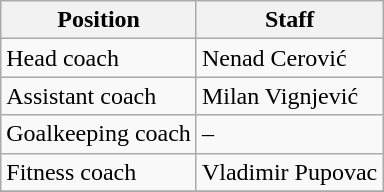<table class=wikitable>
<tr>
<th>Position</th>
<th>Staff</th>
</tr>
<tr>
<td>Head coach</td>
<td>Nenad Cerović</td>
</tr>
<tr>
<td>Assistant coach</td>
<td>Milan Vignjević</td>
</tr>
<tr>
<td>Goalkeeping coach</td>
<td>–</td>
</tr>
<tr>
<td>Fitness coach</td>
<td>Vladimir Pupovac</td>
</tr>
<tr>
</tr>
</table>
